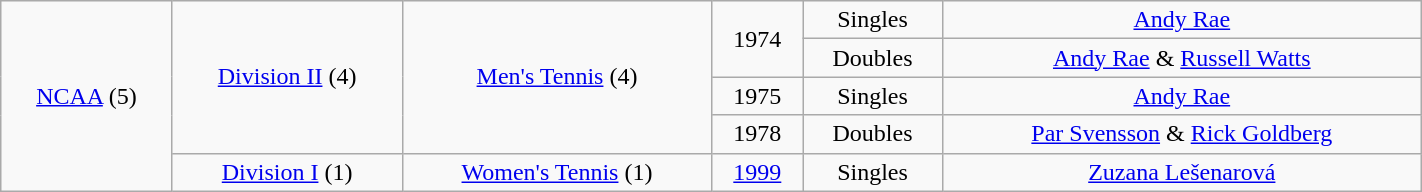<table class="wikitable" width="75%">
<tr align="center">
<td rowspan="5"><a href='#'>NCAA</a> (5)</td>
<td rowspan="4"><a href='#'>Division II</a> (4)</td>
<td rowspan="4"><a href='#'>Men's Tennis</a> (4)</td>
<td rowspan="2">1974</td>
<td rowspan="1">Singles</td>
<td rowspan="1"><a href='#'>Andy Rae</a></td>
</tr>
<tr align="center">
<td rowspan="1">Doubles</td>
<td rowspan="1"><a href='#'>Andy Rae</a> & <a href='#'>Russell Watts</a></td>
</tr>
<tr align="center">
<td rowspan="1">1975</td>
<td rowspan="1">Singles</td>
<td rowspan="1"><a href='#'>Andy Rae</a></td>
</tr>
<tr align="center">
<td rowspan="1">1978</td>
<td rowspan="1">Doubles</td>
<td rowspan="1"><a href='#'>Par Svensson</a> & <a href='#'>Rick Goldberg</a></td>
</tr>
<tr align="center">
<td rowspan="1"><a href='#'>Division I</a> (1)</td>
<td><a href='#'>Women's Tennis</a> (1)</td>
<td><a href='#'>1999</a></td>
<td>Singles</td>
<td><a href='#'>Zuzana Lešenarová</a></td>
</tr>
</table>
